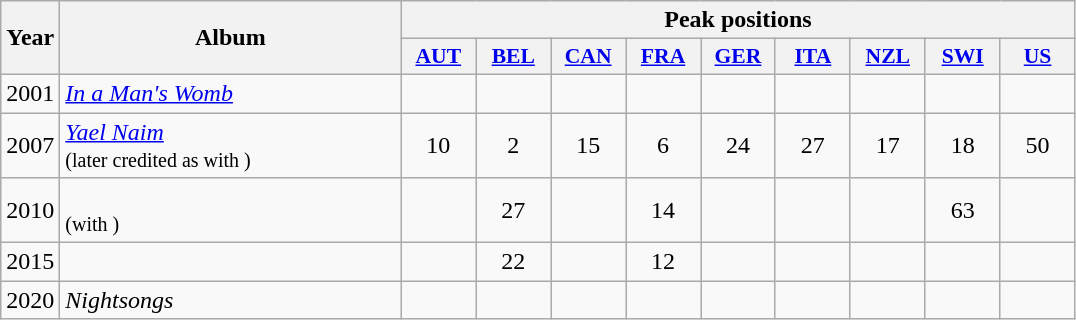<table class="wikitable">
<tr>
<th rowspan="2" style="text-align:center; width:10px;">Year</th>
<th rowspan="2" style="text-align:center; width:220px;">Album</th>
<th colspan="9" style="text-align:center; width:20px;">Peak positions</th>
</tr>
<tr>
<th scope="col" style="width:3em;font-size:90%;"><a href='#'>AUT</a><br></th>
<th scope="col" style="width:3em;font-size:90%;"><a href='#'>BEL</a><br></th>
<th scope="col" style="width:3em;font-size:90%;"><a href='#'>CAN</a><br></th>
<th scope="col" style="width:3em;font-size:90%;"><a href='#'>FRA</a><br></th>
<th scope="col" style="width:3em;font-size:90%;"><a href='#'>GER</a><br></th>
<th scope="col" style="width:3em;font-size:90%;"><a href='#'>ITA</a><br></th>
<th scope="col" style="width:3em;font-size:90%;"><a href='#'>NZL</a><br></th>
<th scope="col" style="width:3em;font-size:90%;"><a href='#'>SWI</a><br></th>
<th scope="col" style="width:3em;font-size:90%;"><a href='#'>US</a><br></th>
</tr>
<tr>
<td style="text-align:center;">2001</td>
<td><em><a href='#'>In a Man's Womb</a></em></td>
<td style="text-align:center;"></td>
<td style="text-align:center;"></td>
<td style="text-align:center;"></td>
<td style="text-align:center;"></td>
<td style="text-align:center;"></td>
<td style="text-align:center;"></td>
<td style="text-align:center;"></td>
<td style="text-align:center;"></td>
<td style="text-align:center;"></td>
</tr>
<tr>
<td style="text-align:center;">2007</td>
<td><em><a href='#'>Yael Naim</a></em><br><small>(later credited as with )</small></td>
<td style="text-align:center;">10</td>
<td style="text-align:center;">2</td>
<td style="text-align:center;">15</td>
<td style="text-align:center;">6</td>
<td style="text-align:center;">24</td>
<td style="text-align:center;">27</td>
<td style="text-align:center;">17</td>
<td style="text-align:center;">18</td>
<td style="text-align:center;">50</td>
</tr>
<tr>
<td style="text-align:center;">2010</td>
<td><em></em><br><small>(with )</small></td>
<td style="text-align:center;"></td>
<td style="text-align:center;">27</td>
<td style="text-align:center;"></td>
<td style="text-align:center;">14</td>
<td style="text-align:center;"></td>
<td style="text-align:center;"></td>
<td style="text-align:center;"></td>
<td style="text-align:center;">63</td>
<td style="text-align:center;"></td>
</tr>
<tr>
<td style="text-align:center;">2015</td>
<td><em></em></td>
<td style="text-align:center;"></td>
<td style="text-align:center;">22</td>
<td style="text-align:center;"></td>
<td style="text-align:center;">12</td>
<td style="text-align:center;"></td>
<td style="text-align:center;"></td>
<td style="text-align:center;"></td>
<td style="text-align:center;"></td>
<td style="text-align:center;"></td>
</tr>
<tr>
<td style="text-align:center;">2020</td>
<td><em>Nightsongs</em></td>
<td style="text-align:center;"></td>
<td style="text-align:center;"></td>
<td style="text-align:center;"></td>
<td style="text-align:center;"></td>
<td style="text-align:center;"></td>
<td style="text-align:center;"></td>
<td style="text-align:center;"></td>
<td style="text-align:center;"></td>
<td style="text-align:center;"></td>
</tr>
</table>
